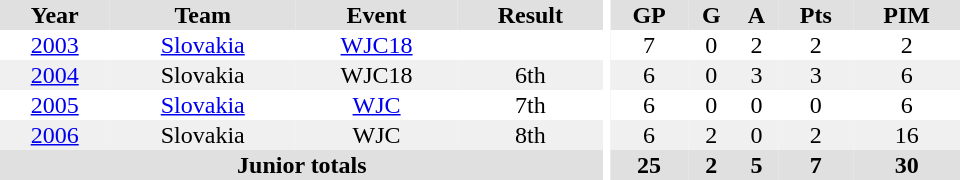<table border="0" cellpadding="1" cellspacing="0" ID="Table3" style="text-align:center; width:40em">
<tr ALIGN="center" bgcolor="#e0e0e0">
<th>Year</th>
<th>Team</th>
<th>Event</th>
<th>Result</th>
<th rowspan="99" bgcolor="#ffffff"></th>
<th>GP</th>
<th>G</th>
<th>A</th>
<th>Pts</th>
<th>PIM</th>
</tr>
<tr>
<td><a href='#'>2003</a></td>
<td><a href='#'>Slovakia</a></td>
<td><a href='#'>WJC18</a></td>
<td></td>
<td>7</td>
<td>0</td>
<td>2</td>
<td>2</td>
<td>2</td>
</tr>
<tr bgcolor="#f0f0f0">
<td><a href='#'>2004</a></td>
<td>Slovakia</td>
<td>WJC18</td>
<td>6th</td>
<td>6</td>
<td>0</td>
<td>3</td>
<td>3</td>
<td>6</td>
</tr>
<tr>
<td><a href='#'>2005</a></td>
<td><a href='#'>Slovakia</a></td>
<td><a href='#'>WJC</a></td>
<td>7th</td>
<td>6</td>
<td>0</td>
<td>0</td>
<td>0</td>
<td>6</td>
</tr>
<tr bgcolor="#f0f0f0">
<td><a href='#'>2006</a></td>
<td>Slovakia</td>
<td>WJC</td>
<td>8th</td>
<td>6</td>
<td>2</td>
<td>0</td>
<td>2</td>
<td>16</td>
</tr>
<tr bgcolor="#e0e0e0">
<th colspan=4>Junior totals</th>
<th>25</th>
<th>2</th>
<th>5</th>
<th>7</th>
<th>30</th>
</tr>
</table>
